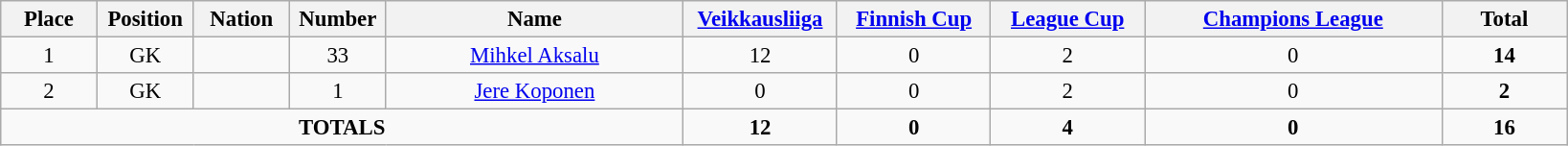<table class="wikitable" style="font-size: 95%; text-align: center;">
<tr>
<th width=60>Place</th>
<th width=60>Position</th>
<th width=60>Nation</th>
<th width=60>Number</th>
<th width=200>Name</th>
<th width=100><a href='#'>Veikkausliiga</a></th>
<th width=100><a href='#'>Finnish Cup</a></th>
<th width=100><a href='#'>League Cup</a></th>
<th width=200><a href='#'>Champions League</a></th>
<th width=80>Total</th>
</tr>
<tr>
<td>1</td>
<td>GK</td>
<td></td>
<td>33</td>
<td><a href='#'>Mihkel Aksalu</a></td>
<td>12</td>
<td>0</td>
<td>2</td>
<td>0</td>
<td><strong>14</strong></td>
</tr>
<tr>
<td>2</td>
<td>GK</td>
<td></td>
<td>1</td>
<td><a href='#'>Jere Koponen</a></td>
<td>0</td>
<td>0</td>
<td>2</td>
<td>0</td>
<td><strong>2</strong></td>
</tr>
<tr>
<td colspan="5"><strong>TOTALS</strong></td>
<td><strong>12</strong></td>
<td><strong>0</strong></td>
<td><strong>4</strong></td>
<td><strong>0</strong></td>
<td><strong>16</strong></td>
</tr>
</table>
